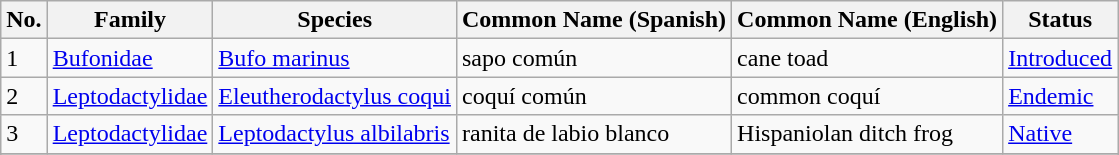<table class="wikitable sortable">
<tr>
<th>No.</th>
<th>Family</th>
<th>Species</th>
<th>Common Name (Spanish)</th>
<th>Common Name (English)</th>
<th>Status</th>
</tr>
<tr>
<td>1</td>
<td><a href='#'>Bufonidae</a></td>
<td><a href='#'>Bufo marinus</a></td>
<td>sapo común</td>
<td>cane toad</td>
<td><a href='#'>Introduced</a></td>
</tr>
<tr>
<td>2</td>
<td><a href='#'>Leptodactylidae</a></td>
<td><a href='#'>Eleutherodactylus coqui</a></td>
<td>coquí común</td>
<td>common coquí</td>
<td><a href='#'>Endemic</a></td>
</tr>
<tr>
<td>3</td>
<td><a href='#'>Leptodactylidae</a></td>
<td><a href='#'>Leptodactylus albilabris</a></td>
<td>ranita de labio blanco</td>
<td>Hispaniolan ditch frog</td>
<td><a href='#'>Native</a></td>
</tr>
<tr>
</tr>
<tr bgcolor=#ffffff class="sortbottom">
</tr>
</table>
